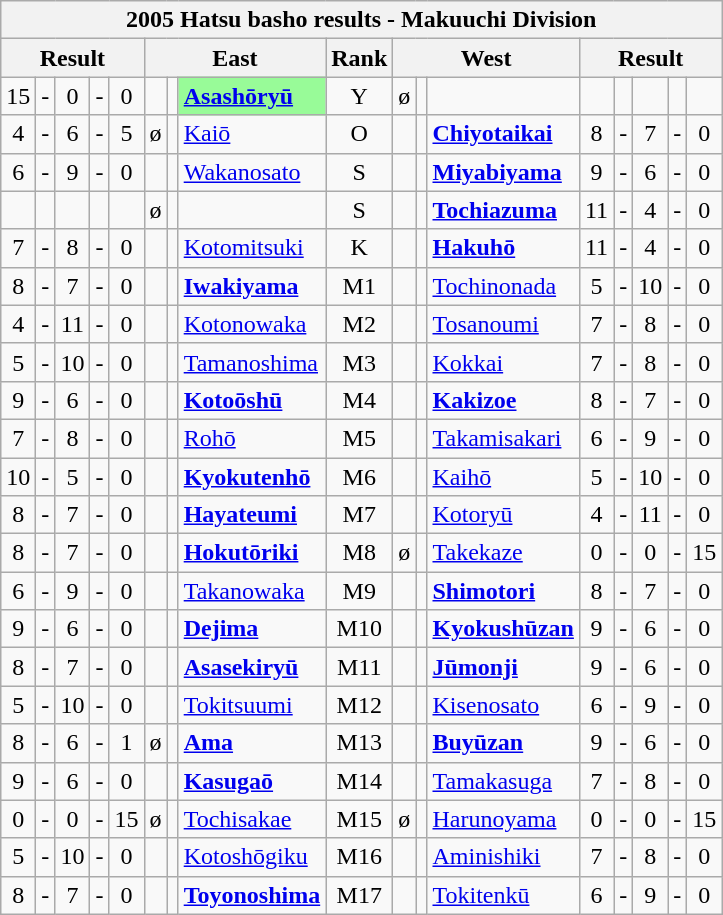<table class="wikitable">
<tr>
<th colspan="17">2005 Hatsu basho results - Makuuchi Division</th>
</tr>
<tr>
<th colspan="5">Result</th>
<th colspan="3">East</th>
<th>Rank</th>
<th colspan="3">West</th>
<th colspan="5">Result</th>
</tr>
<tr>
<td align=center>15</td>
<td align=center>-</td>
<td align=center>0</td>
<td align=center>-</td>
<td align=center>0</td>
<td align=center></td>
<td align=center></td>
<td style="background: PaleGreen;"><strong><a href='#'>Asashōryū</a></strong></td>
<td align=center>Y</td>
<td align=center>ø</td>
<td align=center></td>
<td></td>
<td align=center></td>
<td align=center></td>
<td align=center></td>
<td align=center></td>
<td align=center></td>
</tr>
<tr>
<td align=center>4</td>
<td align=center>-</td>
<td align=center>6</td>
<td align=center>-</td>
<td align=center>5</td>
<td align=center>ø</td>
<td align=center></td>
<td><a href='#'>Kaiō</a></td>
<td align=center>O</td>
<td align=center></td>
<td align=center></td>
<td><strong><a href='#'>Chiyotaikai</a></strong></td>
<td align=center>8</td>
<td align=center>-</td>
<td align=center>7</td>
<td align=center>-</td>
<td align=center>0</td>
</tr>
<tr>
<td align=center>6</td>
<td align=center>-</td>
<td align=center>9</td>
<td align=center>-</td>
<td align=center>0</td>
<td align=center></td>
<td align=center></td>
<td><a href='#'>Wakanosato</a></td>
<td align=center>S</td>
<td align=center></td>
<td align=center></td>
<td><a href='#'><strong>Miyabiyama</strong></a></td>
<td align=center>9</td>
<td align=center>-</td>
<td align=center>6</td>
<td align=center>-</td>
<td align=center>0</td>
</tr>
<tr>
<td align=center></td>
<td align=center></td>
<td align=center></td>
<td align=center></td>
<td align=center></td>
<td align=center>ø</td>
<td align=center></td>
<td></td>
<td align=center>S</td>
<td align=center></td>
<td align=center></td>
<td><strong><a href='#'>Tochiazuma</a></strong></td>
<td align=center>11</td>
<td align=center>-</td>
<td align=center>4</td>
<td align=center>-</td>
<td align=center>0</td>
</tr>
<tr>
<td align=center>7</td>
<td align=center>-</td>
<td align=center>8</td>
<td align=center>-</td>
<td align=center>0</td>
<td align=center></td>
<td align=center></td>
<td><a href='#'>Kotomitsuki</a></td>
<td align=center>K</td>
<td align=center></td>
<td align=center></td>
<td><strong><a href='#'>Hakuhō</a></strong></td>
<td align=center>11</td>
<td align=center>-</td>
<td align=center>4</td>
<td align=center>-</td>
<td align=center>0</td>
</tr>
<tr>
<td align=center>8</td>
<td align=center>-</td>
<td align=center>7</td>
<td align=center>-</td>
<td align=center>0</td>
<td align=center></td>
<td align=center></td>
<td><a href='#'><strong>Iwakiyama</strong></a></td>
<td align=center>M1</td>
<td align=center></td>
<td align=center></td>
<td><a href='#'>Tochinonada</a></td>
<td align=center>5</td>
<td align=center>-</td>
<td align=center>10</td>
<td align=center>-</td>
<td align=center>0</td>
</tr>
<tr>
<td align=center>4</td>
<td align=center>-</td>
<td align=center>11</td>
<td align=center>-</td>
<td align=center>0</td>
<td align=center></td>
<td align=center></td>
<td><a href='#'>Kotonowaka</a></td>
<td align=center>M2</td>
<td align=center></td>
<td align=center></td>
<td><a href='#'>Tosanoumi</a></td>
<td align=center>7</td>
<td align=center>-</td>
<td align=center>8</td>
<td align=center>-</td>
<td align=center>0</td>
</tr>
<tr>
<td align=center>5</td>
<td align=center>-</td>
<td align=center>10</td>
<td align=center>-</td>
<td align=center>0</td>
<td align=center></td>
<td align=center></td>
<td><a href='#'>Tamanoshima</a></td>
<td align=center>M3</td>
<td align=center></td>
<td align=center></td>
<td><a href='#'>Kokkai</a></td>
<td align=center>7</td>
<td align=center>-</td>
<td align=center>8</td>
<td align=center>-</td>
<td align=center>0</td>
</tr>
<tr>
<td align=center>9</td>
<td align=center>-</td>
<td align=center>6</td>
<td align=center>-</td>
<td align=center>0</td>
<td align=center></td>
<td align=center></td>
<td><strong><a href='#'>Kotoōshū</a></strong></td>
<td align=center>M4</td>
<td align=center></td>
<td align=center></td>
<td><a href='#'><strong>Kakizoe</strong></a></td>
<td align=center>8</td>
<td align=center>-</td>
<td align=center>7</td>
<td align=center>-</td>
<td align=center>0</td>
</tr>
<tr>
<td align=center>7</td>
<td align=center>-</td>
<td align=center>8</td>
<td align=center>-</td>
<td align=center>0</td>
<td align=center></td>
<td align=center></td>
<td><a href='#'>Rohō</a></td>
<td align=center>M5</td>
<td align=center></td>
<td align=center></td>
<td><a href='#'>Takamisakari</a></td>
<td align=center>6</td>
<td align=center>-</td>
<td align=center>9</td>
<td align=center>-</td>
<td align=center>0</td>
</tr>
<tr>
<td align=center>10</td>
<td align=center>-</td>
<td align=center>5</td>
<td align=center>-</td>
<td align=center>0</td>
<td align=center></td>
<td align=center></td>
<td><a href='#'><strong>Kyokutenhō</strong></a></td>
<td align=center>M6</td>
<td align=center></td>
<td align=center></td>
<td><a href='#'>Kaihō</a></td>
<td align=center>5</td>
<td align=center>-</td>
<td align=center>10</td>
<td align=center>-</td>
<td align=center>0</td>
</tr>
<tr>
<td align=center>8</td>
<td align=center>-</td>
<td align=center>7</td>
<td align=center>-</td>
<td align=center>0</td>
<td align=center></td>
<td align=center></td>
<td><a href='#'><strong>Hayateumi</strong></a></td>
<td align=center>M7</td>
<td align=center></td>
<td align=center></td>
<td><a href='#'>Kotoryū</a></td>
<td align=center>4</td>
<td align=center>-</td>
<td align=center>11</td>
<td align=center>-</td>
<td align=center>0</td>
</tr>
<tr>
<td align=center>8</td>
<td align=center>-</td>
<td align=center>7</td>
<td align=center>-</td>
<td align=center>0</td>
<td align=center></td>
<td align=center></td>
<td><a href='#'><strong>Hokutōriki</strong></a></td>
<td align=center>M8</td>
<td align=center>ø</td>
<td align=center></td>
<td><a href='#'>Takekaze</a></td>
<td align=center>0</td>
<td align=center>-</td>
<td align=center>0</td>
<td align=center>-</td>
<td align=center>15</td>
</tr>
<tr>
<td align=center>6</td>
<td align=center>-</td>
<td align=center>9</td>
<td align=center>-</td>
<td align=center>0</td>
<td align=center></td>
<td align=center></td>
<td><a href='#'>Takanowaka</a></td>
<td align=center>M9</td>
<td align=center></td>
<td align=center></td>
<td><a href='#'><strong>Shimotori</strong></a></td>
<td align=center>8</td>
<td align=center>-</td>
<td align=center>7</td>
<td align=center>-</td>
<td align=center>0</td>
</tr>
<tr>
<td align=center>9</td>
<td align=center>-</td>
<td align=center>6</td>
<td align=center>-</td>
<td align=center>0</td>
<td align=center></td>
<td align=center></td>
<td><a href='#'><strong>Dejima</strong></a></td>
<td align=center>M10</td>
<td align=center></td>
<td align=center></td>
<td><a href='#'><strong>Kyokushūzan</strong></a></td>
<td align=center>9</td>
<td align=center>-</td>
<td align=center>6</td>
<td align=center>-</td>
<td align=center>0</td>
</tr>
<tr>
<td align=center>8</td>
<td align=center>-</td>
<td align=center>7</td>
<td align=center>-</td>
<td align=center>0</td>
<td align=center></td>
<td align=center></td>
<td><a href='#'><strong>Asasekiryū</strong></a></td>
<td align=center>M11</td>
<td align=center></td>
<td align=center></td>
<td><a href='#'><strong>Jūmonji</strong></a></td>
<td align=center>9</td>
<td align=center>-</td>
<td align=center>6</td>
<td align=center>-</td>
<td align=center>0</td>
</tr>
<tr>
<td align=center>5</td>
<td align=center>-</td>
<td align=center>10</td>
<td align=center>-</td>
<td align=center>0</td>
<td align=center></td>
<td align=center></td>
<td><a href='#'>Tokitsuumi</a></td>
<td align=center>M12</td>
<td align=center></td>
<td align=center></td>
<td><a href='#'>Kisenosato</a></td>
<td align=center>6</td>
<td align=center>-</td>
<td align=center>9</td>
<td align=center>-</td>
<td align=center>0</td>
</tr>
<tr>
<td align=center>8</td>
<td align=center>-</td>
<td align=center>6</td>
<td align=center>-</td>
<td align=center>1</td>
<td align=center>ø</td>
<td align=center></td>
<td><strong><a href='#'>Ama</a></strong></td>
<td align=center>M13</td>
<td align=center></td>
<td align=center></td>
<td><a href='#'><strong>Buyūzan</strong></a></td>
<td align=center>9</td>
<td align=center>-</td>
<td align=center>6</td>
<td align=center>-</td>
<td align=center>0</td>
</tr>
<tr>
<td align=center>9</td>
<td align=center>-</td>
<td align=center>6</td>
<td align=center>-</td>
<td align=center>0</td>
<td align=center></td>
<td align=center></td>
<td><a href='#'><strong>Kasugaō</strong></a></td>
<td align=center>M14</td>
<td align=center></td>
<td align=center></td>
<td><a href='#'>Tamakasuga</a></td>
<td align=center>7</td>
<td align=center>-</td>
<td align=center>8</td>
<td align=center>-</td>
<td align=center>0</td>
</tr>
<tr>
<td align=center>0</td>
<td align=center>-</td>
<td align=center>0</td>
<td align=center>-</td>
<td align=center>15</td>
<td align=center>ø</td>
<td align=center></td>
<td><a href='#'>Tochisakae</a></td>
<td align=center>M15</td>
<td align=center>ø</td>
<td align=center></td>
<td><a href='#'>Harunoyama</a></td>
<td align=center>0</td>
<td align=center>-</td>
<td align=center>0</td>
<td align=center>-</td>
<td align=center>15</td>
</tr>
<tr>
<td align=center>5</td>
<td align=center>-</td>
<td align=center>10</td>
<td align=center>-</td>
<td align=center>0</td>
<td align=center></td>
<td align=center></td>
<td><a href='#'>Kotoshōgiku</a></td>
<td align=center>M16</td>
<td align=center></td>
<td align=center></td>
<td><a href='#'>Aminishiki</a></td>
<td align=center>7</td>
<td align=center>-</td>
<td align=center>8</td>
<td align=center>-</td>
<td align=center>0</td>
</tr>
<tr>
<td align=center>8</td>
<td align=center>-</td>
<td align=center>7</td>
<td align=center>-</td>
<td align=center>0</td>
<td align=center></td>
<td align=center></td>
<td><a href='#'><strong>Toyonoshima</strong></a></td>
<td align=center>M17</td>
<td align=center></td>
<td align=center></td>
<td><a href='#'>Tokitenkū</a></td>
<td align=center>6</td>
<td align=center>-</td>
<td align=center>9</td>
<td align=center>-</td>
<td align=center>0</td>
</tr>
</table>
